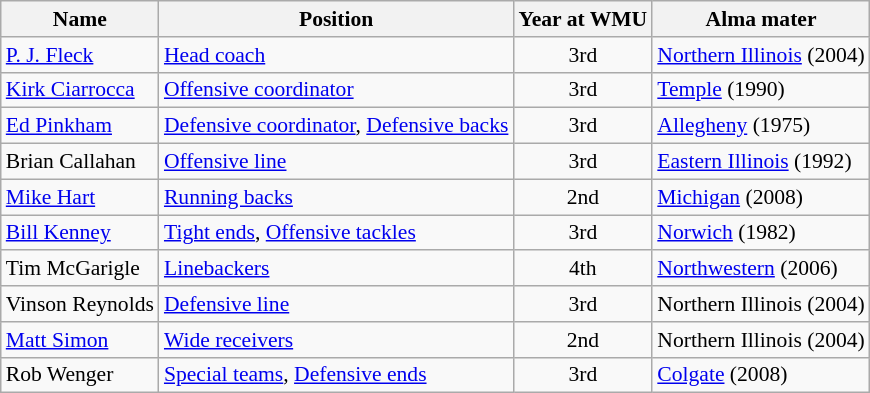<table class="wikitable" style="font-size:90%;">
<tr>
<th>Name</th>
<th>Position</th>
<th>Year at WMU</th>
<th>Alma mater</th>
</tr>
<tr>
<td><a href='#'>P. J. Fleck</a></td>
<td><a href='#'>Head coach</a></td>
<td align=center>3rd</td>
<td><a href='#'>Northern Illinois</a> (2004)</td>
</tr>
<tr>
<td><a href='#'>Kirk Ciarrocca</a></td>
<td><a href='#'>Offensive coordinator</a></td>
<td align=center>3rd</td>
<td><a href='#'>Temple</a> (1990)</td>
</tr>
<tr>
<td><a href='#'>Ed Pinkham</a></td>
<td><a href='#'>Defensive coordinator</a>, <a href='#'>Defensive backs</a></td>
<td align=center>3rd</td>
<td><a href='#'>Allegheny</a> (1975)</td>
</tr>
<tr>
<td>Brian Callahan</td>
<td><a href='#'>Offensive line</a></td>
<td align=center>3rd</td>
<td><a href='#'>Eastern Illinois</a> (1992)</td>
</tr>
<tr>
<td><a href='#'>Mike Hart</a></td>
<td><a href='#'>Running backs</a></td>
<td align=center>2nd</td>
<td><a href='#'>Michigan</a> (2008)</td>
</tr>
<tr>
<td><a href='#'>Bill Kenney</a></td>
<td><a href='#'>Tight ends</a>, <a href='#'>Offensive tackles</a></td>
<td align=center>3rd</td>
<td><a href='#'>Norwich</a> (1982)</td>
</tr>
<tr>
<td>Tim McGarigle</td>
<td><a href='#'>Linebackers</a></td>
<td align=center>4th</td>
<td><a href='#'>Northwestern</a> (2006)</td>
</tr>
<tr>
<td>Vinson Reynolds</td>
<td><a href='#'>Defensive line</a></td>
<td align=center>3rd</td>
<td>Northern Illinois (2004)</td>
</tr>
<tr>
<td><a href='#'>Matt Simon</a></td>
<td><a href='#'>Wide receivers</a></td>
<td align=center>2nd</td>
<td>Northern Illinois (2004)</td>
</tr>
<tr>
<td>Rob Wenger</td>
<td><a href='#'>Special teams</a>, <a href='#'>Defensive ends</a></td>
<td align=center>3rd</td>
<td><a href='#'>Colgate</a> (2008)</td>
</tr>
</table>
